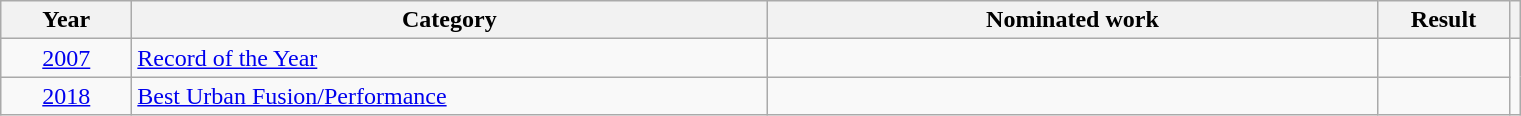<table class="wikitable sortable plainrowheaders">
<tr>
<th scope="col" class="unsortable" style="width:5em;">Year</th>
<th scope="col" class="unsortable" style="width:26em;">Category</th>
<th scope="col" class="unsortable" style="width:25em;">Nominated work</th>
<th scope="col" class="unsortable" style="width:5em;">Result</th>
<th scope="col" class="unsortable"></th>
</tr>
<tr>
<td style="text-align:center;"><a href='#'>2007</a></td>
<td><a href='#'>Record of the Year</a></td>
<td> </td>
<td></td>
<td style="text-align:center;" rowspan="2"></td>
</tr>
<tr>
<td style="text-align:center;"><a href='#'>2018</a></td>
<td><a href='#'>Best Urban Fusion/Performance</a></td>
<td> </td>
<td></td>
</tr>
</table>
